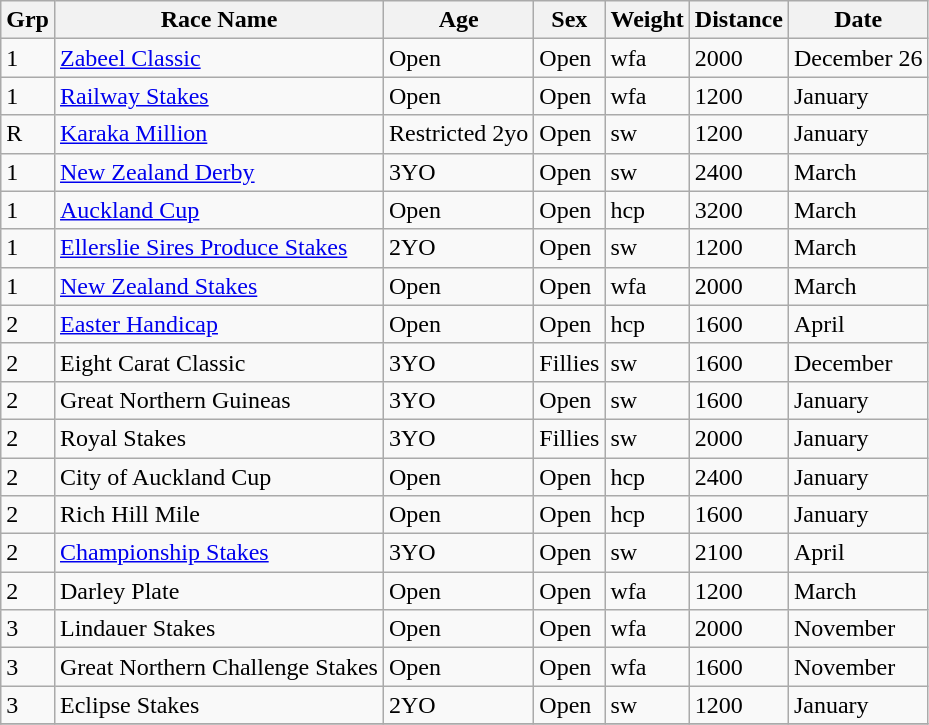<table class="wikitable sortable">
<tr>
<th><strong>Grp</strong> <br></th>
<th><strong>Race Name</strong> <br></th>
<th><strong>Age</strong> <br></th>
<th><strong>Sex</strong><br></th>
<th><strong>Weight</strong> <br></th>
<th><strong>Distance</strong> <br></th>
<th><strong>Date</strong> <br></th>
</tr>
<tr>
<td>1</td>
<td><a href='#'>Zabeel Classic</a></td>
<td>Open</td>
<td>Open</td>
<td>wfa</td>
<td>2000</td>
<td>December 26</td>
</tr>
<tr>
<td>1</td>
<td><a href='#'>Railway Stakes</a></td>
<td>Open</td>
<td>Open</td>
<td>wfa</td>
<td>1200</td>
<td>January</td>
</tr>
<tr>
<td>R</td>
<td><a href='#'>Karaka Million</a></td>
<td>Restricted 2yo</td>
<td>Open</td>
<td>sw</td>
<td>1200</td>
<td>January</td>
</tr>
<tr>
<td>1</td>
<td><a href='#'>New Zealand Derby</a></td>
<td>3YO</td>
<td>Open</td>
<td>sw</td>
<td>2400</td>
<td>March</td>
</tr>
<tr>
<td>1</td>
<td><a href='#'>Auckland Cup</a></td>
<td>Open</td>
<td>Open</td>
<td>hcp</td>
<td>3200</td>
<td>March</td>
</tr>
<tr>
<td>1</td>
<td><a href='#'>Ellerslie Sires Produce Stakes</a></td>
<td>2YO</td>
<td>Open</td>
<td>sw</td>
<td>1200</td>
<td>March</td>
</tr>
<tr>
<td>1</td>
<td><a href='#'>New Zealand Stakes</a></td>
<td>Open</td>
<td>Open</td>
<td>wfa</td>
<td>2000</td>
<td>March</td>
</tr>
<tr>
<td>2</td>
<td><a href='#'>Easter Handicap</a></td>
<td>Open</td>
<td>Open</td>
<td>hcp</td>
<td>1600</td>
<td>April</td>
</tr>
<tr>
<td>2</td>
<td>Eight Carat Classic</td>
<td>3YO</td>
<td>Fillies</td>
<td>sw</td>
<td>1600</td>
<td>December</td>
</tr>
<tr>
<td>2</td>
<td>Great Northern Guineas</td>
<td>3YO</td>
<td>Open</td>
<td>sw</td>
<td>1600</td>
<td>January</td>
</tr>
<tr>
<td>2</td>
<td>Royal Stakes</td>
<td>3YO</td>
<td>Fillies</td>
<td>sw</td>
<td>2000</td>
<td>January</td>
</tr>
<tr>
<td>2</td>
<td>City of Auckland Cup</td>
<td>Open</td>
<td>Open</td>
<td>hcp</td>
<td>2400</td>
<td>January</td>
</tr>
<tr>
<td>2</td>
<td>Rich Hill Mile</td>
<td>Open</td>
<td>Open</td>
<td>hcp</td>
<td>1600</td>
<td>January</td>
</tr>
<tr>
<td>2</td>
<td><a href='#'>Championship Stakes</a></td>
<td>3YO</td>
<td>Open</td>
<td>sw</td>
<td>2100</td>
<td>April</td>
</tr>
<tr>
<td>2</td>
<td>Darley Plate</td>
<td>Open</td>
<td>Open</td>
<td>wfa</td>
<td>1200</td>
<td>March</td>
</tr>
<tr>
<td>3</td>
<td>Lindauer Stakes</td>
<td>Open</td>
<td>Open</td>
<td>wfa</td>
<td>2000</td>
<td>November</td>
</tr>
<tr>
<td>3</td>
<td>Great Northern Challenge Stakes</td>
<td>Open</td>
<td>Open</td>
<td>wfa</td>
<td>1600</td>
<td>November</td>
</tr>
<tr>
<td>3</td>
<td>Eclipse Stakes</td>
<td>2YO</td>
<td>Open</td>
<td>sw</td>
<td>1200</td>
<td>January</td>
</tr>
<tr>
</tr>
</table>
